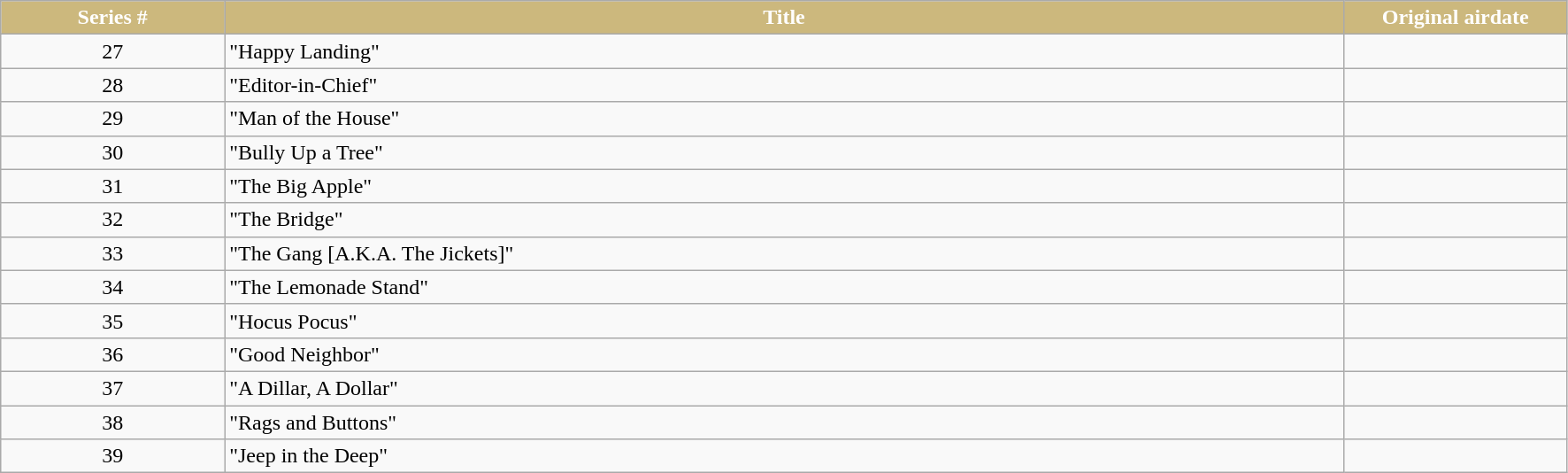<table class="wikitable plainrowheaders" style="text-align:center">
<tr>
<th scope="col"  style="width:10%; background:#CCB87D; color:#fff; text-align:center;">Series #</th>
<th scope="col"  style="width:50%; background:#CCB87D; color:#fff; text-align:center;">Title</th>
<th scope="col"  style="width:10%; background:#CCB87D; color:#fff; text-align:center;">Original airdate</th>
</tr>
<tr>
<td scope="row">27</td>
<td style="text-align:left">"Happy Landing"</td>
<td></td>
</tr>
<tr>
<td scope="row">28</td>
<td style="text-align:left">"Editor-in-Chief"</td>
<td></td>
</tr>
<tr>
<td scope="row">29</td>
<td style="text-align:left">"Man of the House"</td>
<td></td>
</tr>
<tr>
<td scope="row">30</td>
<td style="text-align:left">"Bully Up a Tree"</td>
<td></td>
</tr>
<tr>
<td scope="row">31</td>
<td style="text-align:left">"The Big Apple"</td>
<td></td>
</tr>
<tr>
<td scope="row">32</td>
<td style="text-align:left">"The Bridge"</td>
<td></td>
</tr>
<tr>
<td scope="row">33</td>
<td style="text-align:left">"The Gang [A.K.A. The Jickets]"</td>
<td></td>
</tr>
<tr>
<td scope="row">34</td>
<td style="text-align:left">"The Lemonade Stand"</td>
<td></td>
</tr>
<tr>
<td scope="row">35</td>
<td style="text-align:left">"Hocus Pocus"</td>
<td></td>
</tr>
<tr>
<td scope="row">36</td>
<td style="text-align:left">"Good Neighbor"</td>
<td></td>
</tr>
<tr>
<td scope="row">37</td>
<td style="text-align:left">"A Dillar, A Dollar"</td>
<td></td>
</tr>
<tr>
<td scope="row">38</td>
<td style="text-align:left">"Rags and Buttons"</td>
<td></td>
</tr>
<tr>
<td scope="row">39</td>
<td style="text-align:left">"Jeep in the Deep"</td>
<td></td>
</tr>
</table>
